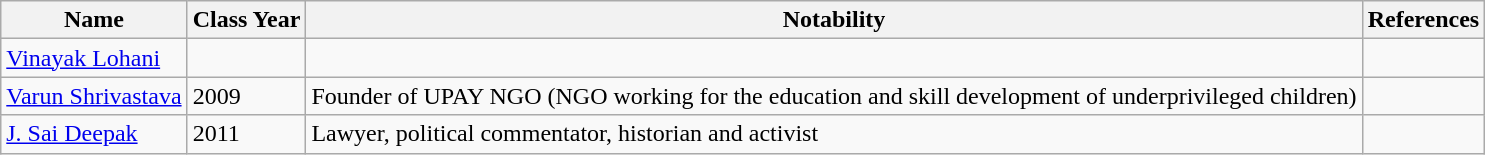<table class="wikitable">
<tr>
<th>Name</th>
<th>Class Year</th>
<th>Notability</th>
<th>References</th>
</tr>
<tr>
<td><a href='#'>Vinayak Lohani</a></td>
<td></td>
<td></td>
<td></td>
</tr>
<tr>
<td><a href='#'>Varun Shrivastava</a></td>
<td>2009</td>
<td>Founder of UPAY NGO (NGO working for the education and skill development of underprivileged children)</td>
<td></td>
</tr>
<tr>
<td><a href='#'>J. Sai Deepak</a></td>
<td>2011</td>
<td>Lawyer, political commentator, historian and activist</td>
<td></td>
</tr>
</table>
